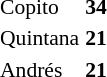<table style="font-size: 90%; border-collapse:collapse" border=0 cellspacing=0 cellpadding=2>
<tr bgcolor=#DCDCDC>
</tr>
<tr>
<td>Copito</td>
<td Sangonera><strong>34</strong></td>
</tr>
<tr>
<td>Quintana</td>
<td Pinatar><strong>21</strong></td>
</tr>
<tr>
<td>Andrés</td>
<td Pinatar><strong>21</strong></td>
</tr>
</table>
